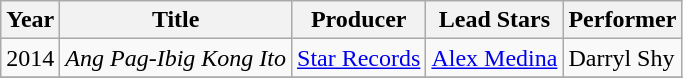<table class="wikitable">
<tr>
<th>Year</th>
<th>Title</th>
<th>Producer</th>
<th>Lead Stars</th>
<th>Performer</th>
</tr>
<tr>
<td>2014</td>
<td><em>Ang Pag-Ibig Kong Ito</em></td>
<td><a href='#'>Star Records</a></td>
<td><a href='#'>Alex Medina</a></td>
<td>Darryl Shy</td>
</tr>
<tr>
</tr>
</table>
